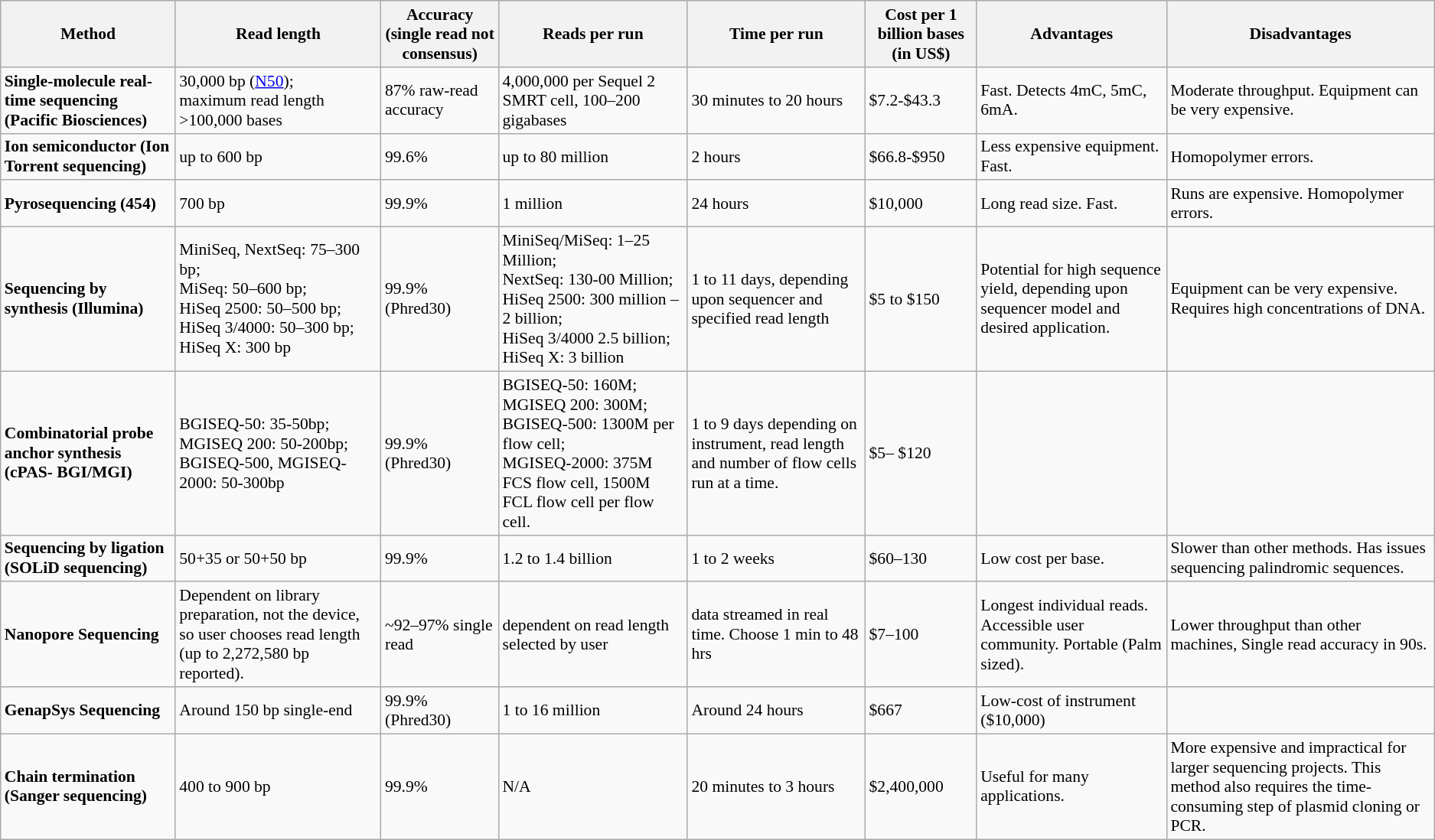<table class="wikitable" style="font-size:0.9em;">
<tr>
<th>Method</th>
<th><strong>Read length</strong></th>
<th><strong>Accuracy (single read not consensus)</strong></th>
<th><strong>Reads per run</strong></th>
<th><strong>Time per run</strong></th>
<th><strong>Cost per 1 billion bases (in US$)</strong></th>
<th><strong>Advantages</strong></th>
<th><strong>Disadvantages</strong></th>
</tr>
<tr>
<td><strong>Single-molecule real-time sequencing (Pacific Biosciences)</strong></td>
<td>30,000 bp (<a href='#'>N50</a>);<br>maximum read length >100,000 bases</td>
<td>87% raw-read accuracy</td>
<td>4,000,000 per Sequel 2 SMRT cell, 100–200 gigabases</td>
<td>30 minutes to 20 hours</td>
<td>$7.2-$43.3</td>
<td>Fast. Detects 4mC, 5mC, 6mA.</td>
<td>Moderate throughput. Equipment can be very expensive.</td>
</tr>
<tr>
<td><strong>Ion semiconductor (Ion Torrent sequencing)</strong></td>
<td>up to 600 bp</td>
<td>99.6%</td>
<td>up to 80 million</td>
<td>2 hours</td>
<td>$66.8-$950</td>
<td>Less expensive equipment. Fast.</td>
<td>Homopolymer errors.</td>
</tr>
<tr>
<td><strong>Pyrosequencing (454)</strong></td>
<td>700 bp</td>
<td>99.9%</td>
<td>1 million</td>
<td>24 hours</td>
<td>$10,000</td>
<td>Long read size. Fast.</td>
<td>Runs are expensive. Homopolymer errors.</td>
</tr>
<tr>
<td><strong>Sequencing by synthesis (Illumina)</strong></td>
<td>MiniSeq, NextSeq: 75–300 bp;<br>MiSeq: 50–600 bp;<br>HiSeq 2500: 50–500 bp;<br>HiSeq 3/4000: 50–300 bp;<br>HiSeq X: 300 bp</td>
<td>99.9% (Phred30)</td>
<td>MiniSeq/MiSeq: 1–25 Million;<br>NextSeq: 130-00 Million;<br>HiSeq 2500: 300 million – 2 billion;<br>HiSeq 3/4000 2.5 billion;<br>HiSeq X: 3 billion</td>
<td>1 to 11 days, depending upon sequencer and specified read length</td>
<td>$5 to $150</td>
<td>Potential for high sequence yield, depending upon sequencer model and desired application.</td>
<td>Equipment can be very expensive. Requires high concentrations of DNA.</td>
</tr>
<tr>
<td><strong>Combinatorial probe anchor synthesis (cPAS-  BGI/MGI)</strong></td>
<td>BGISEQ-50: 35-50bp;<br>MGISEQ 200: 50-200bp;<br>BGISEQ-500, MGISEQ-2000: 50-300bp</td>
<td>99.9% (Phred30)</td>
<td>BGISEQ-50: 160M;<br>MGISEQ 200: 300M;<br>BGISEQ-500: 1300M per flow cell;<br>MGISEQ-2000: 375M FCS flow cell, 1500M FCL flow cell per flow cell.</td>
<td>1 to 9 days depending on instrument, read length and number of flow cells run at a time.</td>
<td>$5– $120</td>
<td></td>
<td></td>
</tr>
<tr>
<td><strong>Sequencing by ligation (SOLiD sequencing)</strong></td>
<td>50+35 or 50+50 bp</td>
<td>99.9%</td>
<td>1.2 to 1.4 billion</td>
<td>1 to 2 weeks</td>
<td>$60–130</td>
<td>Low cost per base.</td>
<td>Slower than other methods. Has issues sequencing palindromic sequences.</td>
</tr>
<tr>
<td><strong>Nanopore Sequencing</strong></td>
<td>Dependent on library preparation, not the device, so user chooses read length (up to 2,272,580 bp reported).</td>
<td>~92–97% single read</td>
<td>dependent on read length selected by user</td>
<td>data streamed in real time. Choose 1 min to 48 hrs</td>
<td>$7–100</td>
<td>Longest individual reads. Accessible user community. Portable (Palm sized).</td>
<td>Lower throughput than other machines, Single read accuracy in 90s.</td>
</tr>
<tr>
<td><strong>GenapSys Sequencing</strong></td>
<td>Around 150 bp single-end</td>
<td>99.9% (Phred30)</td>
<td>1 to 16 million</td>
<td>Around 24 hours</td>
<td>$667</td>
<td>Low-cost of instrument ($10,000)</td>
<td></td>
</tr>
<tr>
<td><strong>Chain termination (Sanger sequencing)</strong></td>
<td>400 to 900 bp</td>
<td>99.9%</td>
<td>N/A</td>
<td>20 minutes to 3 hours</td>
<td>$2,400,000</td>
<td>Useful for many applications.</td>
<td>More expensive and impractical for larger sequencing projects. This method also requires the time-consuming step of plasmid cloning or PCR.</td>
</tr>
</table>
